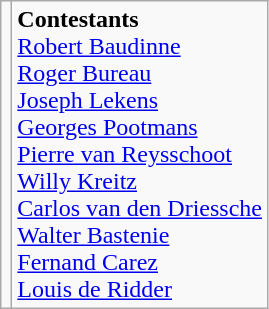<table class="wikitable" style="text-align:center">
<tr>
<td></td>
<td align=left><strong>Contestants</strong><br> <a href='#'>Robert Baudinne</a> <br> <a href='#'>Roger Bureau</a> <br> <a href='#'>Joseph Lekens</a> <br> <a href='#'>Georges Pootmans</a> <br> <a href='#'>Pierre van Reysschoot</a> <br> <a href='#'>Willy Kreitz</a> <br> <a href='#'>Carlos van den Driessche</a> <br> <a href='#'>Walter Bastenie</a> <br> <a href='#'>Fernand Carez</a> <br> <a href='#'>Louis de Ridder</a></td>
</tr>
</table>
